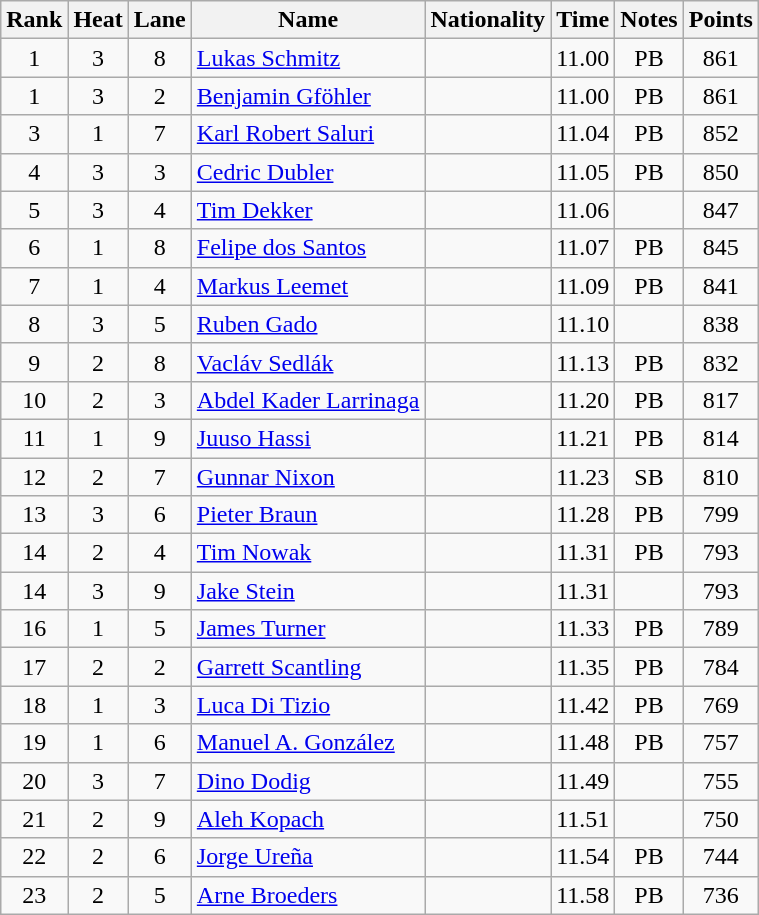<table class="wikitable sortable" style="text-align:center">
<tr>
<th>Rank</th>
<th>Heat</th>
<th>Lane</th>
<th>Name</th>
<th>Nationality</th>
<th>Time</th>
<th>Notes</th>
<th>Points</th>
</tr>
<tr>
<td>1</td>
<td>3</td>
<td>8</td>
<td align="left"><a href='#'>Lukas Schmitz</a></td>
<td align=left></td>
<td>11.00</td>
<td>PB</td>
<td>861</td>
</tr>
<tr>
<td>1</td>
<td>3</td>
<td>2</td>
<td align="left"><a href='#'>Benjamin Gföhler</a></td>
<td align=left></td>
<td>11.00</td>
<td>PB</td>
<td>861</td>
</tr>
<tr>
<td>3</td>
<td>1</td>
<td>7</td>
<td align="left"><a href='#'>Karl Robert Saluri</a></td>
<td align=left></td>
<td>11.04</td>
<td>PB</td>
<td>852</td>
</tr>
<tr>
<td>4</td>
<td>3</td>
<td>3</td>
<td align="left"><a href='#'>Cedric Dubler</a></td>
<td align=left></td>
<td>11.05</td>
<td>PB</td>
<td>850</td>
</tr>
<tr>
<td>5</td>
<td>3</td>
<td>4</td>
<td align="left"><a href='#'>Tim Dekker</a></td>
<td align=left></td>
<td>11.06</td>
<td></td>
<td>847</td>
</tr>
<tr>
<td>6</td>
<td>1</td>
<td>8</td>
<td align="left"><a href='#'>Felipe dos Santos</a></td>
<td align=left></td>
<td>11.07</td>
<td>PB</td>
<td>845</td>
</tr>
<tr>
<td>7</td>
<td>1</td>
<td>4</td>
<td align="left"><a href='#'>Markus Leemet</a></td>
<td align=left></td>
<td>11.09</td>
<td>PB</td>
<td>841</td>
</tr>
<tr>
<td>8</td>
<td>3</td>
<td>5</td>
<td align="left"><a href='#'>Ruben Gado</a></td>
<td align=left></td>
<td>11.10</td>
<td></td>
<td>838</td>
</tr>
<tr>
<td>9</td>
<td>2</td>
<td>8</td>
<td align="left"><a href='#'>Vacláv Sedlák</a></td>
<td align=left></td>
<td>11.13</td>
<td>PB</td>
<td>832</td>
</tr>
<tr>
<td>10</td>
<td>2</td>
<td>3</td>
<td align="left"><a href='#'>Abdel Kader Larrinaga</a></td>
<td align=left></td>
<td>11.20</td>
<td>PB</td>
<td>817</td>
</tr>
<tr>
<td>11</td>
<td>1</td>
<td>9</td>
<td align="left"><a href='#'>Juuso Hassi</a></td>
<td align=left></td>
<td>11.21</td>
<td>PB</td>
<td>814</td>
</tr>
<tr>
<td>12</td>
<td>2</td>
<td>7</td>
<td align="left"><a href='#'>Gunnar Nixon</a></td>
<td align=left></td>
<td>11.23</td>
<td>SB</td>
<td>810</td>
</tr>
<tr>
<td>13</td>
<td>3</td>
<td>6</td>
<td align="left"><a href='#'>Pieter Braun</a></td>
<td align=left></td>
<td>11.28</td>
<td>PB</td>
<td>799</td>
</tr>
<tr>
<td>14</td>
<td>2</td>
<td>4</td>
<td align="left"><a href='#'>Tim Nowak</a></td>
<td align=left></td>
<td>11.31</td>
<td>PB</td>
<td>793</td>
</tr>
<tr>
<td>14</td>
<td>3</td>
<td>9</td>
<td align="left"><a href='#'>Jake Stein</a></td>
<td align=left></td>
<td>11.31</td>
<td></td>
<td>793</td>
</tr>
<tr>
<td>16</td>
<td>1</td>
<td>5</td>
<td align="left"><a href='#'>James Turner</a></td>
<td align=left></td>
<td>11.33</td>
<td>PB</td>
<td>789</td>
</tr>
<tr>
<td>17</td>
<td>2</td>
<td>2</td>
<td align="left"><a href='#'>Garrett Scantling</a></td>
<td align=left></td>
<td>11.35</td>
<td>PB</td>
<td>784</td>
</tr>
<tr>
<td>18</td>
<td>1</td>
<td>3</td>
<td align="left"><a href='#'>Luca Di Tizio</a></td>
<td align=left></td>
<td>11.42</td>
<td>PB</td>
<td>769</td>
</tr>
<tr>
<td>19</td>
<td>1</td>
<td>6</td>
<td align="left"><a href='#'>Manuel A. González</a></td>
<td align=left></td>
<td>11.48</td>
<td>PB</td>
<td>757</td>
</tr>
<tr>
<td>20</td>
<td>3</td>
<td>7</td>
<td align="left"><a href='#'>Dino Dodig</a></td>
<td align=left></td>
<td>11.49</td>
<td></td>
<td>755</td>
</tr>
<tr>
<td>21</td>
<td>2</td>
<td>9</td>
<td align="left"><a href='#'>Aleh Kopach</a></td>
<td align=left></td>
<td>11.51</td>
<td></td>
<td>750</td>
</tr>
<tr>
<td>22</td>
<td>2</td>
<td>6</td>
<td align="left"><a href='#'>Jorge Ureña</a></td>
<td align=left></td>
<td>11.54</td>
<td>PB</td>
<td>744</td>
</tr>
<tr>
<td>23</td>
<td>2</td>
<td>5</td>
<td align="left"><a href='#'>Arne Broeders</a></td>
<td align=left></td>
<td>11.58</td>
<td>PB</td>
<td>736</td>
</tr>
</table>
